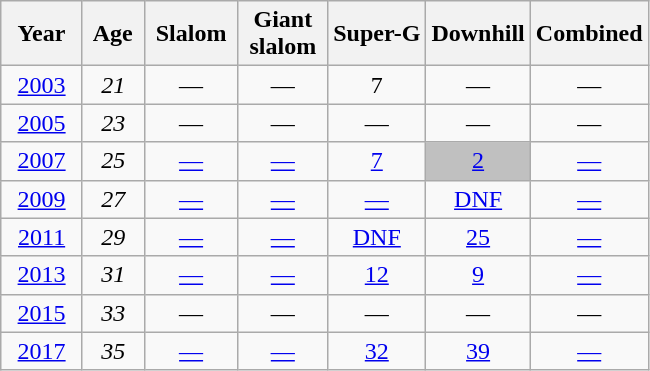<table class=wikitable style="text-align:center">
<tr>
<th>  Year  </th>
<th> Age </th>
<th> Slalom </th>
<th> Giant <br> slalom </th>
<th>Super-G</th>
<th>Downhill</th>
<th>Combined</th>
</tr>
<tr>
<td><a href='#'>2003</a></td>
<td><em>21</em></td>
<td>—</td>
<td>—</td>
<td>7</td>
<td>—</td>
<td>—</td>
</tr>
<tr>
<td><a href='#'>2005</a></td>
<td><em>23</em></td>
<td>—</td>
<td>—</td>
<td>—</td>
<td>—</td>
<td>—</td>
</tr>
<tr>
<td><a href='#'>2007</a></td>
<td><em>25</em></td>
<td><a href='#'>—</a></td>
<td><a href='#'>—</a></td>
<td><a href='#'>7</a></td>
<td style="background:silver;"><a href='#'>2</a></td>
<td><a href='#'>—</a></td>
</tr>
<tr>
<td><a href='#'>2009</a></td>
<td><em>27</em></td>
<td><a href='#'>—</a></td>
<td><a href='#'>—</a></td>
<td><a href='#'>—</a></td>
<td><a href='#'>DNF</a></td>
<td><a href='#'>—</a></td>
</tr>
<tr>
<td><a href='#'>2011</a></td>
<td><em>29</em></td>
<td><a href='#'>—</a></td>
<td><a href='#'>—</a></td>
<td><a href='#'>DNF</a></td>
<td><a href='#'>25</a></td>
<td><a href='#'>—</a></td>
</tr>
<tr>
<td><a href='#'>2013</a></td>
<td><em>31</em></td>
<td><a href='#'>—</a></td>
<td><a href='#'>—</a></td>
<td><a href='#'>12</a></td>
<td><a href='#'>9</a></td>
<td><a href='#'>—</a></td>
</tr>
<tr>
<td><a href='#'>2015</a></td>
<td><em>33</em></td>
<td>—</td>
<td>—</td>
<td>—</td>
<td>—</td>
<td>—</td>
</tr>
<tr>
<td><a href='#'>2017</a></td>
<td><em>35</em></td>
<td><a href='#'>—</a></td>
<td><a href='#'>—</a></td>
<td><a href='#'>32</a></td>
<td><a href='#'>39</a></td>
<td><a href='#'>—</a></td>
</tr>
</table>
